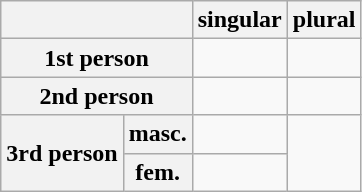<table class="wikitable">
<tr>
<th colspan=2></th>
<th>singular</th>
<th>plural</th>
</tr>
<tr>
<th colspan=2>1st person</th>
<td></td>
<td></td>
</tr>
<tr>
<th colspan=2>2nd person</th>
<td></td>
<td></td>
</tr>
<tr>
<th rowspan=2>3rd person</th>
<th>masc.</th>
<td></td>
<td rowspan=2></td>
</tr>
<tr>
<th>fem.</th>
<td></td>
</tr>
</table>
